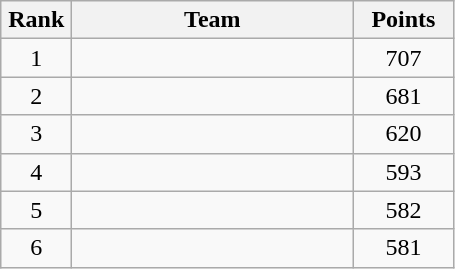<table class="wikitable" style="text-align:center;">
<tr>
<th width=40>Rank</th>
<th width=180>Team</th>
<th width=60>Points</th>
</tr>
<tr>
<td>1</td>
<td align=left></td>
<td>707</td>
</tr>
<tr>
<td>2</td>
<td align=left></td>
<td>681</td>
</tr>
<tr>
<td>3</td>
<td align=left></td>
<td>620</td>
</tr>
<tr>
<td>4</td>
<td align=left></td>
<td>593</td>
</tr>
<tr>
<td>5</td>
<td align=left></td>
<td>582</td>
</tr>
<tr>
<td>6</td>
<td align=left></td>
<td>581</td>
</tr>
</table>
